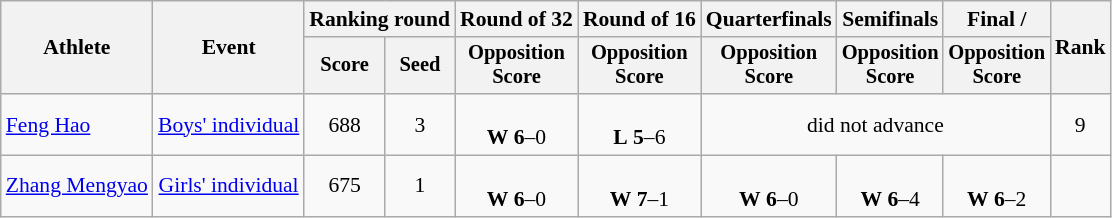<table class="wikitable" style="font-size:90%;">
<tr>
<th rowspan="2">Athlete</th>
<th rowspan="2">Event</th>
<th colspan="2">Ranking round</th>
<th>Round of 32</th>
<th>Round of 16</th>
<th>Quarterfinals</th>
<th>Semifinals</th>
<th>Final / </th>
<th rowspan=2>Rank</th>
</tr>
<tr style="font-size:95%">
<th>Score</th>
<th>Seed</th>
<th>Opposition<br>Score</th>
<th>Opposition<br>Score</th>
<th>Opposition<br>Score</th>
<th>Opposition<br>Score</th>
<th>Opposition<br>Score</th>
</tr>
<tr align=center>
<td align=left><a href='#'>Feng Hao</a></td>
<td><a href='#'>Boys' individual</a></td>
<td>688</td>
<td>3</td>
<td><br><strong>W</strong> <strong>6</strong>–0</td>
<td><br><strong>L</strong> <strong>5</strong>–6</td>
<td colspan=3>did not advance</td>
<td>9</td>
</tr>
<tr align=center>
<td align=left><a href='#'>Zhang Mengyao</a></td>
<td><a href='#'>Girls' individual</a></td>
<td>675</td>
<td>1</td>
<td><br><strong>W</strong> <strong>6</strong>–0</td>
<td><br><strong>W</strong> <strong>7</strong>–1</td>
<td><br><strong>W</strong> <strong>6</strong>–0</td>
<td><br><strong>W</strong> <strong>6</strong>–4</td>
<td><br><strong>W</strong> <strong>6</strong>–2</td>
<td></td>
</tr>
</table>
